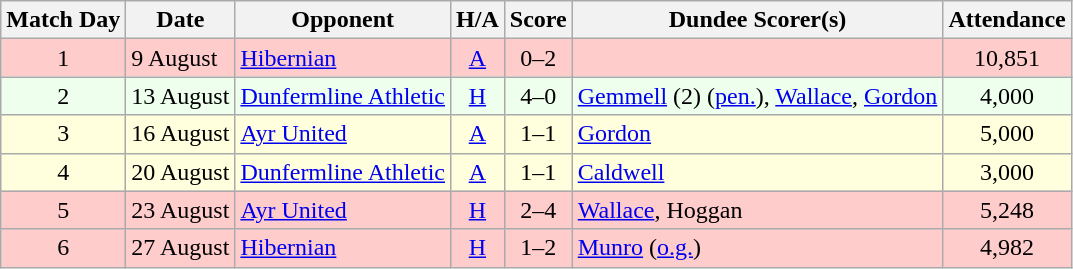<table class="wikitable" style="text-align:center">
<tr>
<th>Match Day</th>
<th>Date</th>
<th>Opponent</th>
<th>H/A</th>
<th>Score</th>
<th>Dundee Scorer(s)</th>
<th>Attendance</th>
</tr>
<tr bgcolor="#FFCCCC">
<td>1</td>
<td align="left">9 August</td>
<td align="left"><a href='#'>Hibernian</a></td>
<td><a href='#'>A</a></td>
<td>0–2</td>
<td align="left"></td>
<td>10,851</td>
</tr>
<tr bgcolor="#EEFFEE">
<td>2</td>
<td align="left">13 August</td>
<td align="left"><a href='#'>Dunfermline Athletic</a></td>
<td><a href='#'>H</a></td>
<td>4–0</td>
<td align="left"><a href='#'>Gemmell</a> (2) (<a href='#'>pen.</a>), <a href='#'>Wallace</a>, <a href='#'>Gordon</a></td>
<td>4,000</td>
</tr>
<tr bgcolor="#FFFFDD">
<td>3</td>
<td align="left">16 August</td>
<td align="left"><a href='#'>Ayr United</a></td>
<td><a href='#'>A</a></td>
<td>1–1</td>
<td align="left"><a href='#'>Gordon</a></td>
<td>5,000</td>
</tr>
<tr bgcolor="#FFFFDD">
<td>4</td>
<td align="left">20 August</td>
<td align="left"><a href='#'>Dunfermline Athletic</a></td>
<td><a href='#'>A</a></td>
<td>1–1</td>
<td align="left"><a href='#'>Caldwell</a></td>
<td>3,000</td>
</tr>
<tr bgcolor="#FFCCCC">
<td>5</td>
<td align="left">23 August</td>
<td align="left"><a href='#'>Ayr United</a></td>
<td><a href='#'>H</a></td>
<td>2–4</td>
<td align="left"><a href='#'>Wallace</a>, Hoggan</td>
<td>5,248</td>
</tr>
<tr bgcolor="#FFCCCC">
<td>6</td>
<td align="left">27 August</td>
<td align="left"><a href='#'>Hibernian</a></td>
<td><a href='#'>H</a></td>
<td>1–2</td>
<td align="left"><a href='#'>Munro</a> (<a href='#'>o.g.</a>)</td>
<td>4,982</td>
</tr>
</table>
